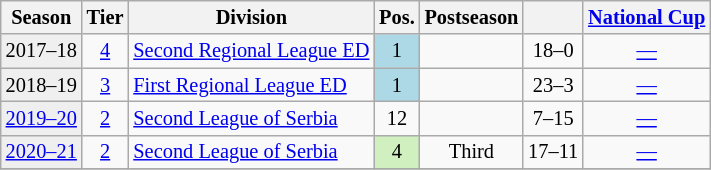<table class="wikitable" style="font-size:85%; text-align:center">
<tr>
<th>Season</th>
<th>Tier</th>
<th>Division</th>
<th>Pos.</th>
<th>Postseason</th>
<th></th>
<th><a href='#'>National Cup</a></th>
</tr>
<tr>
<td bgcolor=#efefef>2017–18</td>
<td><a href='#'>4</a></td>
<td align=left><a href='#'>Second Regional League ED</a></td>
<td bgcolor=lightblue>1</td>
<td></td>
<td>18–0</td>
<td><a href='#'>—</a></td>
</tr>
<tr>
<td bgcolor=#efefef>2018–19</td>
<td><a href='#'>3</a></td>
<td align=left><a href='#'>First Regional League ED</a></td>
<td bgcolor=lightblue>1</td>
<td></td>
<td>23–3</td>
<td><a href='#'>—</a></td>
</tr>
<tr>
<td bgcolor=#efefef><a href='#'>2019–20</a></td>
<td><a href='#'>2</a></td>
<td align=left><a href='#'>Second League of Serbia</a></td>
<td>12</td>
<td></td>
<td>7–15</td>
<td><a href='#'>—</a></td>
</tr>
<tr>
<td bgcolor=#efefef><a href='#'>2020–21</a></td>
<td><a href='#'>2</a></td>
<td align=left><a href='#'>Second League of Serbia</a></td>
<td bgcolor=#D0F0C0>4</td>
<td>Third</td>
<td>17–11</td>
<td><a href='#'>—</a></td>
</tr>
<tr>
</tr>
</table>
